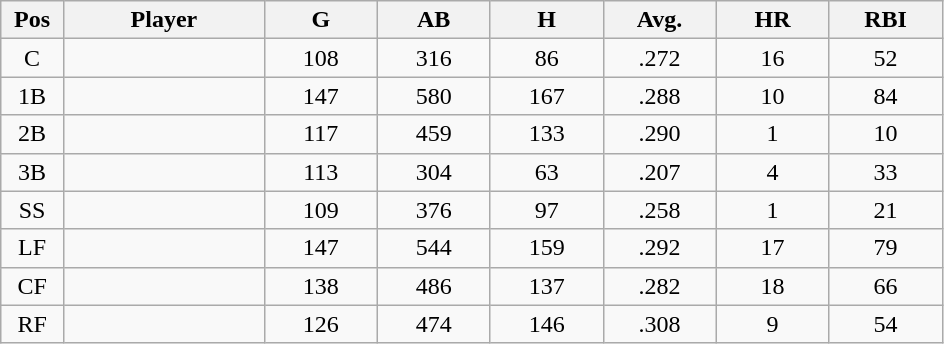<table class="wikitable sortable">
<tr>
<th bgcolor="#DDDDFF" width="5%">Pos</th>
<th bgcolor="#DDDDFF" width="16%">Player</th>
<th bgcolor="#DDDDFF" width="9%">G</th>
<th bgcolor="#DDDDFF" width="9%">AB</th>
<th bgcolor="#DDDDFF" width="9%">H</th>
<th bgcolor="#DDDDFF" width="9%">Avg.</th>
<th bgcolor="#DDDDFF" width="9%">HR</th>
<th bgcolor="#DDDDFF" width="9%">RBI</th>
</tr>
<tr align="center">
<td>C</td>
<td></td>
<td>108</td>
<td>316</td>
<td>86</td>
<td>.272</td>
<td>16</td>
<td>52</td>
</tr>
<tr align="center">
<td>1B</td>
<td></td>
<td>147</td>
<td>580</td>
<td>167</td>
<td>.288</td>
<td>10</td>
<td>84</td>
</tr>
<tr align="center">
<td>2B</td>
<td></td>
<td>117</td>
<td>459</td>
<td>133</td>
<td>.290</td>
<td>1</td>
<td>10</td>
</tr>
<tr align="center">
<td>3B</td>
<td></td>
<td>113</td>
<td>304</td>
<td>63</td>
<td>.207</td>
<td>4</td>
<td>33</td>
</tr>
<tr align="center">
<td>SS</td>
<td></td>
<td>109</td>
<td>376</td>
<td>97</td>
<td>.258</td>
<td>1</td>
<td>21</td>
</tr>
<tr align="center">
<td>LF</td>
<td></td>
<td>147</td>
<td>544</td>
<td>159</td>
<td>.292</td>
<td>17</td>
<td>79</td>
</tr>
<tr align="center">
<td>CF</td>
<td></td>
<td>138</td>
<td>486</td>
<td>137</td>
<td>.282</td>
<td>18</td>
<td>66</td>
</tr>
<tr align="center">
<td>RF</td>
<td></td>
<td>126</td>
<td>474</td>
<td>146</td>
<td>.308</td>
<td>9</td>
<td>54</td>
</tr>
</table>
